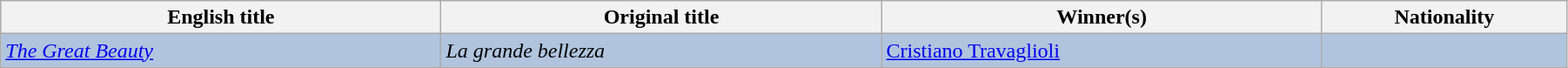<table class="wikitable" style="width:95%;" cellpadding="5">
<tr>
<th style="width:18%;">English title</th>
<th style="width:18%;">Original title</th>
<th style="width:18%;">Winner(s)</th>
<th style="width:10%;">Nationality</th>
</tr>
<tr style="background:#B0C4DE;">
<td><em><a href='#'>The Great Beauty</a></em></td>
<td><em>La grande bellezza</em></td>
<td><a href='#'>Cristiano Travaglioli</a></td>
<td></td>
</tr>
</table>
